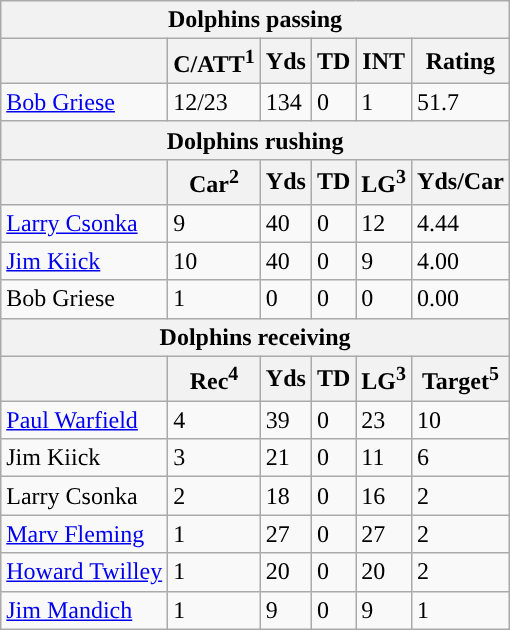<table class="wikitable">
<tr>
<th colspan="6">Dolphins passing</th>
</tr>
<tr>
<th></th>
<th>C/ATT<sup>1</sup></th>
<th>Yds</th>
<th>TD</th>
<th>INT</th>
<th>Rating</th>
</tr>
<tr>
<td><a href='#'>Bob Griese</a></td>
<td>12/23</td>
<td>134</td>
<td>0</td>
<td>1</td>
<td>51.7</td>
</tr>
<tr>
<th colspan="6">Dolphins rushing</th>
</tr>
<tr>
<th></th>
<th>Car<sup>2</sup></th>
<th>Yds</th>
<th>TD</th>
<th>LG<sup>3</sup></th>
<th>Yds/Car</th>
</tr>
<tr>
<td><a href='#'>Larry Csonka</a></td>
<td>9</td>
<td>40</td>
<td>0</td>
<td>12</td>
<td>4.44</td>
</tr>
<tr>
<td><a href='#'>Jim Kiick</a></td>
<td>10</td>
<td>40</td>
<td>0</td>
<td>9</td>
<td>4.00</td>
</tr>
<tr>
<td>Bob Griese</td>
<td>1</td>
<td>0</td>
<td>0</td>
<td>0</td>
<td>0.00</td>
</tr>
<tr>
<th colspan="6">Dolphins receiving</th>
</tr>
<tr>
<th></th>
<th>Rec<sup>4</sup></th>
<th>Yds</th>
<th>TD</th>
<th>LG<sup>3</sup></th>
<th>Target<sup>5</sup></th>
</tr>
<tr>
<td><a href='#'>Paul Warfield</a></td>
<td>4</td>
<td>39</td>
<td>0</td>
<td>23</td>
<td>10</td>
</tr>
<tr>
<td>Jim Kiick</td>
<td>3</td>
<td>21</td>
<td>0</td>
<td>11</td>
<td>6</td>
</tr>
<tr>
<td>Larry Csonka</td>
<td>2</td>
<td>18</td>
<td>0</td>
<td>16</td>
<td>2</td>
</tr>
<tr>
<td><a href='#'>Marv Fleming</a></td>
<td>1</td>
<td>27</td>
<td>0</td>
<td>27</td>
<td>2</td>
</tr>
<tr>
<td><a href='#'>Howard Twilley</a></td>
<td>1</td>
<td>20</td>
<td>0</td>
<td>20</td>
<td>2</td>
</tr>
<tr>
<td><a href='#'>Jim Mandich</a></td>
<td>1</td>
<td>9</td>
<td>0</td>
<td>9</td>
<td>1</td>
</tr>
</table>
